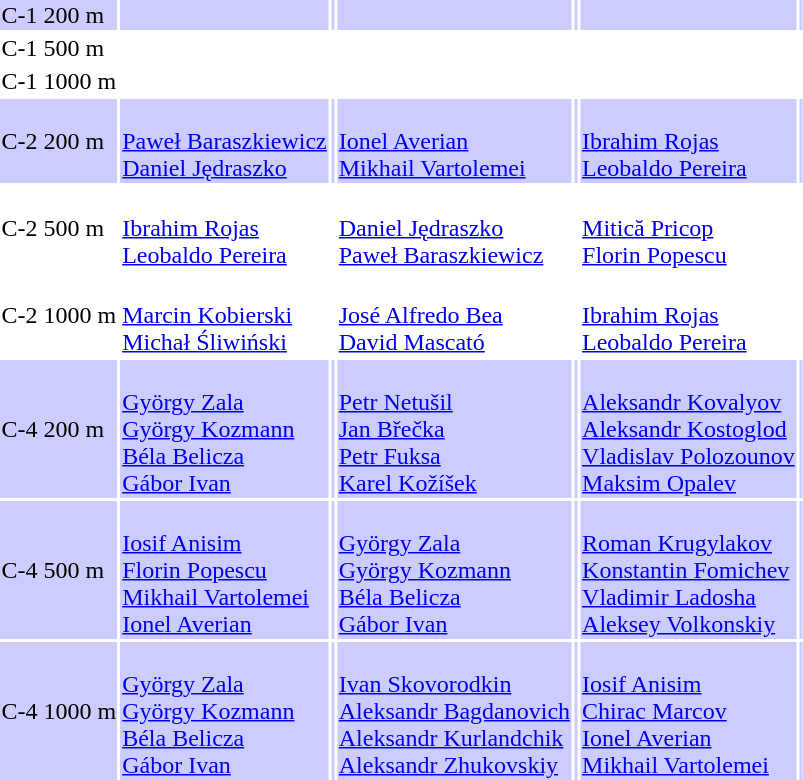<table>
<tr bgcolor=ccccff>
<td>C-1 200 m</td>
<td></td>
<td></td>
<td></td>
<td></td>
<td></td>
<td></td>
</tr>
<tr>
<td>C-1 500 m</td>
<td></td>
<td></td>
<td></td>
<td></td>
<td></td>
<td></td>
</tr>
<tr>
<td>C-1 1000 m</td>
<td></td>
<td></td>
<td></td>
<td></td>
<td></td>
<td></td>
</tr>
<tr bgcolor=ccccff>
<td>C-2 200 m</td>
<td><br><a href='#'>Paweł Baraszkiewicz</a><br><a href='#'>Daniel Jędraszko</a></td>
<td></td>
<td><br><a href='#'>Ionel Averian</a><br><a href='#'>Mikhail Vartolemei</a></td>
<td></td>
<td><br><a href='#'>Ibrahim Rojas</a><br><a href='#'>Leobaldo Pereira</a></td>
<td></td>
</tr>
<tr>
<td>C-2 500 m</td>
<td><br><a href='#'>Ibrahim Rojas</a><br><a href='#'>Leobaldo Pereira</a></td>
<td></td>
<td><br><a href='#'>Daniel Jędraszko</a><br><a href='#'>Paweł Baraszkiewicz</a></td>
<td></td>
<td><br><a href='#'>Mitică Pricop</a><br><a href='#'>Florin Popescu</a></td>
<td></td>
</tr>
<tr>
<td>C-2 1000 m</td>
<td><br><a href='#'>Marcin Kobierski</a><br><a href='#'>Michał Śliwiński</a></td>
<td></td>
<td><br><a href='#'>José Alfredo Bea</a><br><a href='#'>David Mascató</a></td>
<td></td>
<td><br><a href='#'>Ibrahim Rojas</a><br><a href='#'>Leobaldo Pereira</a></td>
<td></td>
</tr>
<tr bgcolor=ccccff>
<td>C-4 200 m</td>
<td><br><a href='#'>György Zala</a><br><a href='#'>György Kozmann</a><br><a href='#'>Béla Belicza</a><br><a href='#'>Gábor Ivan</a></td>
<td></td>
<td><br><a href='#'>Petr Netušil</a><br><a href='#'>Jan Břečka</a><br><a href='#'>Petr Fuksa</a><br><a href='#'>Karel Kožíšek</a></td>
<td></td>
<td><br><a href='#'>Aleksandr Kovalyov</a><br><a href='#'>Aleksandr Kostoglod</a><br><a href='#'>Vladislav Polozounov</a><br><a href='#'>Maksim Opalev</a></td>
<td></td>
</tr>
<tr bgcolor=ccccff>
<td>C-4 500 m</td>
<td><br><a href='#'>Iosif Anisim</a><br><a href='#'>Florin Popescu</a><br><a href='#'>Mikhail Vartolemei</a><br><a href='#'>Ionel Averian</a></td>
<td></td>
<td><br><a href='#'>György Zala</a><br><a href='#'>György Kozmann</a><br><a href='#'>Béla Belicza</a><br><a href='#'>Gábor Ivan</a></td>
<td></td>
<td><br><a href='#'>Roman Krugylakov</a><br><a href='#'>Konstantin Fomichev</a><br><a href='#'>Vladimir Ladosha</a><br><a href='#'>Aleksey Volkonskiy</a></td>
<td></td>
</tr>
<tr bgcolor=ccccff>
<td>C-4 1000 m</td>
<td><br><a href='#'>György Zala</a><br><a href='#'>György Kozmann</a><br><a href='#'>Béla Belicza</a><br><a href='#'>Gábor Ivan</a></td>
<td></td>
<td><br><a href='#'>Ivan Skovorodkin</a><br><a href='#'>Aleksandr Bagdanovich</a><br><a href='#'>Aleksandr Kurlandchik</a><br><a href='#'>Aleksandr Zhukovskiy</a></td>
<td></td>
<td><br><a href='#'>Iosif Anisim</a><br><a href='#'>Chirac Marcov</a><br><a href='#'>Ionel Averian</a><br><a href='#'>Mikhail Vartolemei</a></td>
<td></td>
</tr>
</table>
